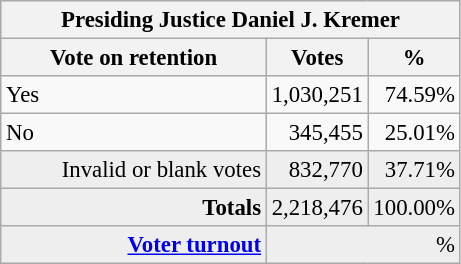<table class="wikitable" style="font-size: 95%;">
<tr style="background-color:#E9E9E9">
<th colspan=7>Presiding Justice Daniel J. Kremer</th>
</tr>
<tr style="background-color:#E9E9E9">
<th style="width: 170px">Vote on retention</th>
<th style="width: 50px">Votes</th>
<th style="width: 40px">%</th>
</tr>
<tr>
<td>Yes</td>
<td align="right">1,030,251</td>
<td align="right">74.59%</td>
</tr>
<tr>
<td>No</td>
<td align="right">345,455</td>
<td align="right">25.01%</td>
</tr>
<tr style="background-color:#EEEEEE">
<td align="right">Invalid or blank votes</td>
<td align="right">832,770</td>
<td align="right">37.71%</td>
</tr>
<tr style="background-color:#EEEEEE">
<td colspan="1" align="right"><strong>Totals</strong></td>
<td align="right">2,218,476</td>
<td align="right">100.00%</td>
</tr>
<tr style="background-color:#EEEEEE">
<td align="right"><strong><a href='#'>Voter turnout</a></strong></td>
<td colspan="2" align="right">%</td>
</tr>
</table>
